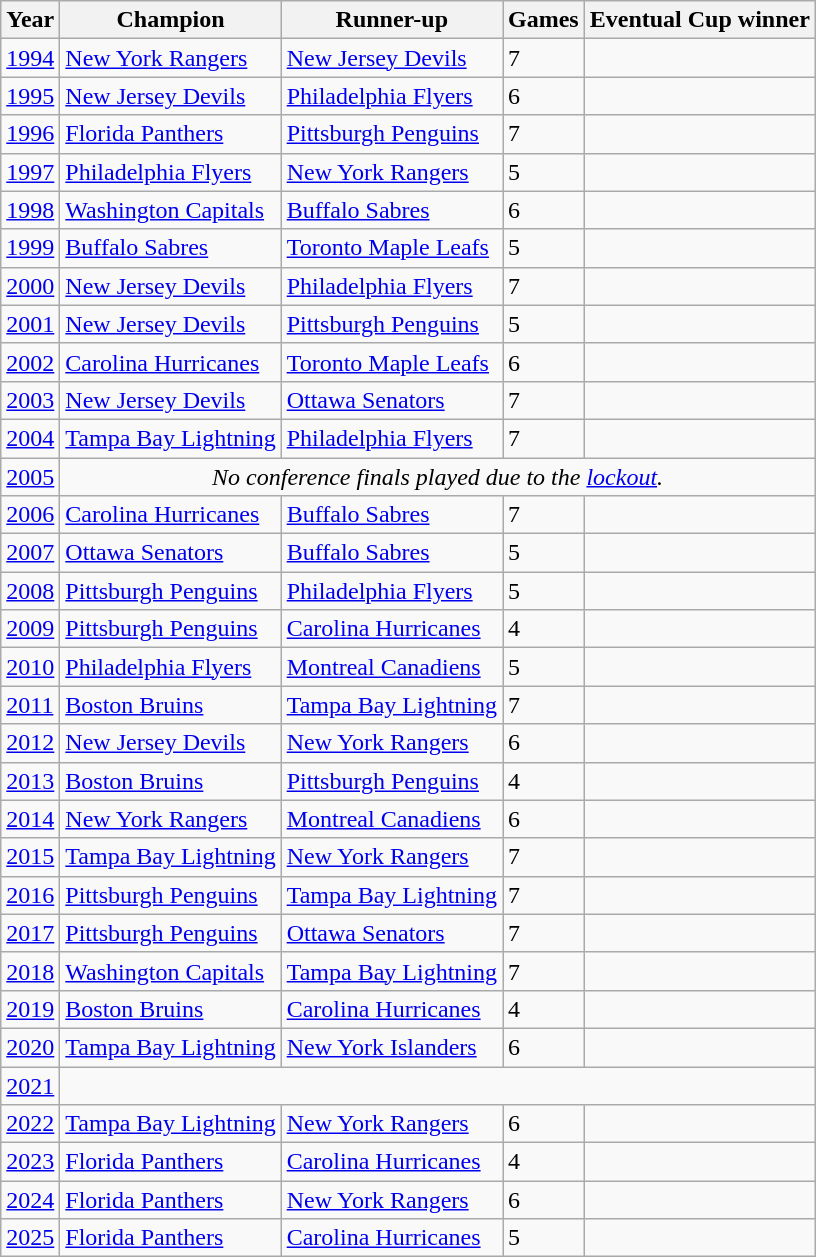<table class="wikitable">
<tr>
<th>Year</th>
<th>Champion</th>
<th>Runner-up</th>
<th>Games</th>
<th>Eventual Cup winner</th>
</tr>
<tr>
<td><a href='#'>1994</a></td>
<td><a href='#'>New York Rangers</a></td>
<td><a href='#'>New Jersey Devils</a></td>
<td>7</td>
<td></td>
</tr>
<tr>
<td><a href='#'>1995</a></td>
<td><a href='#'>New Jersey Devils</a></td>
<td><a href='#'>Philadelphia Flyers</a></td>
<td>6</td>
<td></td>
</tr>
<tr>
<td><a href='#'>1996</a></td>
<td><a href='#'>Florida Panthers</a></td>
<td><a href='#'>Pittsburgh Penguins</a></td>
<td>7</td>
<td></td>
</tr>
<tr>
<td><a href='#'>1997</a></td>
<td><a href='#'>Philadelphia Flyers</a></td>
<td><a href='#'>New York Rangers</a></td>
<td>5</td>
<td></td>
</tr>
<tr>
<td><a href='#'>1998</a></td>
<td><a href='#'>Washington Capitals</a></td>
<td><a href='#'>Buffalo Sabres</a></td>
<td>6</td>
<td></td>
</tr>
<tr>
<td><a href='#'>1999</a></td>
<td><a href='#'>Buffalo Sabres</a></td>
<td><a href='#'>Toronto Maple Leafs</a></td>
<td>5</td>
<td></td>
</tr>
<tr>
<td><a href='#'>2000</a></td>
<td><a href='#'>New Jersey Devils</a></td>
<td><a href='#'>Philadelphia Flyers</a></td>
<td>7</td>
<td></td>
</tr>
<tr>
<td><a href='#'>2001</a></td>
<td><a href='#'>New Jersey Devils</a></td>
<td><a href='#'>Pittsburgh Penguins</a></td>
<td>5</td>
<td></td>
</tr>
<tr>
<td><a href='#'>2002</a></td>
<td><a href='#'>Carolina Hurricanes</a></td>
<td><a href='#'>Toronto Maple Leafs</a></td>
<td>6</td>
<td></td>
</tr>
<tr>
<td><a href='#'>2003</a></td>
<td><a href='#'>New Jersey Devils</a></td>
<td><a href='#'>Ottawa Senators</a></td>
<td>7</td>
<td></td>
</tr>
<tr>
<td><a href='#'>2004</a></td>
<td><a href='#'>Tampa Bay Lightning</a></td>
<td><a href='#'>Philadelphia Flyers</a></td>
<td>7</td>
<td></td>
</tr>
<tr>
<td><a href='#'>2005</a></td>
<td colspan="4" style="text-align:center;"><em>No conference finals played due to the <a href='#'>lockout</a>.</em></td>
</tr>
<tr>
<td><a href='#'>2006</a></td>
<td><a href='#'>Carolina Hurricanes</a></td>
<td><a href='#'>Buffalo Sabres</a></td>
<td>7</td>
<td></td>
</tr>
<tr>
<td><a href='#'>2007</a></td>
<td><a href='#'>Ottawa Senators</a></td>
<td><a href='#'>Buffalo Sabres</a></td>
<td>5</td>
<td></td>
</tr>
<tr>
<td><a href='#'>2008</a></td>
<td><a href='#'>Pittsburgh Penguins</a></td>
<td><a href='#'>Philadelphia Flyers</a></td>
<td>5</td>
<td></td>
</tr>
<tr>
<td><a href='#'>2009</a></td>
<td><a href='#'>Pittsburgh Penguins</a></td>
<td><a href='#'>Carolina Hurricanes</a></td>
<td>4</td>
<td></td>
</tr>
<tr>
<td><a href='#'>2010</a></td>
<td><a href='#'>Philadelphia Flyers</a></td>
<td><a href='#'>Montreal Canadiens</a></td>
<td>5</td>
<td></td>
</tr>
<tr>
<td><a href='#'>2011</a></td>
<td><a href='#'>Boston Bruins</a></td>
<td><a href='#'>Tampa Bay Lightning</a></td>
<td>7</td>
<td></td>
</tr>
<tr>
<td><a href='#'>2012</a></td>
<td><a href='#'>New Jersey Devils</a></td>
<td><a href='#'>New York Rangers</a></td>
<td>6</td>
<td></td>
</tr>
<tr>
<td><a href='#'>2013</a></td>
<td><a href='#'>Boston Bruins</a></td>
<td><a href='#'>Pittsburgh Penguins</a></td>
<td>4</td>
<td></td>
</tr>
<tr>
<td><a href='#'>2014</a></td>
<td><a href='#'>New York Rangers</a></td>
<td><a href='#'>Montreal Canadiens</a></td>
<td>6</td>
<td></td>
</tr>
<tr>
<td><a href='#'>2015</a></td>
<td><a href='#'>Tampa Bay Lightning</a></td>
<td><a href='#'>New York Rangers</a></td>
<td>7</td>
<td></td>
</tr>
<tr>
<td><a href='#'>2016</a></td>
<td><a href='#'>Pittsburgh Penguins</a></td>
<td><a href='#'>Tampa Bay Lightning</a></td>
<td>7</td>
<td></td>
</tr>
<tr>
<td><a href='#'>2017</a></td>
<td><a href='#'>Pittsburgh Penguins</a></td>
<td><a href='#'>Ottawa Senators</a></td>
<td>7</td>
<td></td>
</tr>
<tr>
<td><a href='#'>2018</a></td>
<td><a href='#'>Washington Capitals</a></td>
<td><a href='#'>Tampa Bay Lightning</a></td>
<td>7</td>
<td></td>
</tr>
<tr>
<td><a href='#'>2019</a></td>
<td><a href='#'>Boston Bruins</a></td>
<td><a href='#'>Carolina Hurricanes</a></td>
<td>4</td>
<td></td>
</tr>
<tr>
<td><a href='#'>2020</a></td>
<td><a href='#'>Tampa Bay Lightning</a></td>
<td><a href='#'>New York Islanders</a></td>
<td>6</td>
<td></td>
</tr>
<tr>
<td><a href='#'>2021</a></td>
<td colspan="4" style="text-align:center;"></td>
</tr>
<tr>
<td><a href='#'>2022</a></td>
<td><a href='#'>Tampa Bay Lightning</a></td>
<td><a href='#'>New York Rangers</a></td>
<td>6</td>
<td></td>
</tr>
<tr>
<td><a href='#'>2023</a></td>
<td><a href='#'>Florida Panthers</a></td>
<td><a href='#'>Carolina Hurricanes</a></td>
<td>4</td>
<td></td>
</tr>
<tr>
<td><a href='#'>2024</a></td>
<td><a href='#'>Florida Panthers</a></td>
<td><a href='#'>New York Rangers</a></td>
<td>6</td>
<td></td>
</tr>
<tr>
<td><a href='#'>2025</a></td>
<td><a href='#'>Florida Panthers</a></td>
<td><a href='#'>Carolina Hurricanes</a></td>
<td>5</td>
<td></td>
</tr>
</table>
